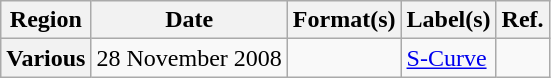<table class="wikitable plainrowheaders">
<tr>
<th scope="col">Region</th>
<th scope="col">Date</th>
<th scope="col">Format(s)</th>
<th scope="col">Label(s)</th>
<th scope="col">Ref.</th>
</tr>
<tr>
<th scope="row">Various</th>
<td>28 November 2008</td>
<td></td>
<td><a href='#'>S-Curve</a></td>
<td></td>
</tr>
</table>
